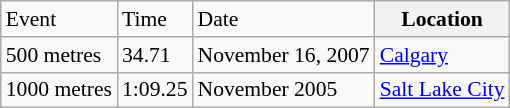<table class="wikitable sortable" style="font-size:90%" style="text-align:center">
<tr>
<td>Event</td>
<td>Time</td>
<td>Date</td>
<th>Location</th>
</tr>
<tr>
<td>500 metres</td>
<td>34.71</td>
<td>November 16, 2007</td>
<td><a href='#'>Calgary</a></td>
</tr>
<tr>
<td>1000 metres</td>
<td>1:09.25</td>
<td>November 2005</td>
<td><a href='#'>Salt Lake City</a></td>
</tr>
</table>
